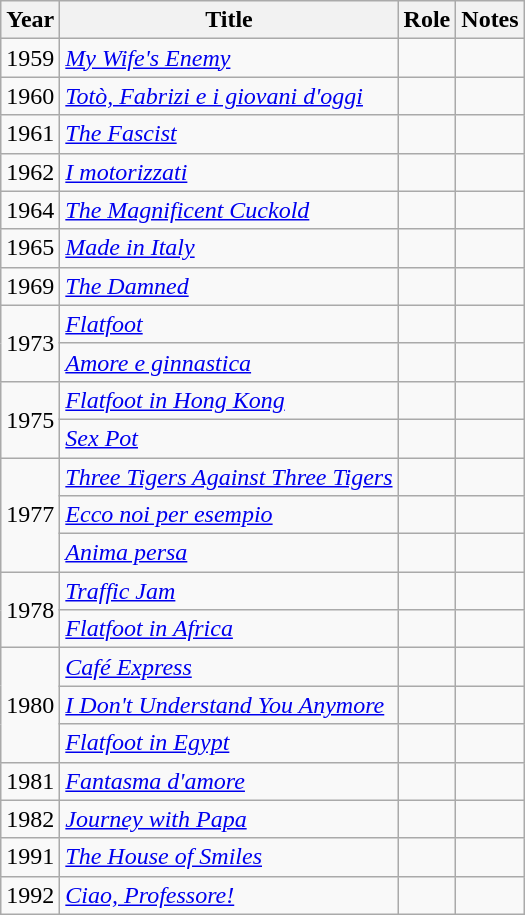<table class="wikitable sortable">
<tr>
<th>Year</th>
<th>Title</th>
<th>Role</th>
<th class="unsortable">Notes</th>
</tr>
<tr>
<td>1959</td>
<td><em><a href='#'>My Wife's Enemy</a></em></td>
<td></td>
<td></td>
</tr>
<tr>
<td>1960</td>
<td><em><a href='#'>Totò, Fabrizi e i giovani d'oggi</a></em></td>
<td></td>
<td></td>
</tr>
<tr>
<td>1961</td>
<td><em><a href='#'>The Fascist</a></em></td>
<td></td>
<td></td>
</tr>
<tr>
<td>1962</td>
<td><em><a href='#'>I motorizzati</a></em></td>
<td></td>
<td></td>
</tr>
<tr>
<td>1964</td>
<td><em><a href='#'>The Magnificent Cuckold</a></em></td>
<td></td>
<td></td>
</tr>
<tr>
<td>1965</td>
<td><em><a href='#'>Made in Italy</a></em></td>
<td></td>
<td></td>
</tr>
<tr>
<td>1969</td>
<td><em><a href='#'>The Damned</a></em></td>
<td></td>
<td></td>
</tr>
<tr>
<td rowspan=2>1973</td>
<td><em><a href='#'>Flatfoot</a></em></td>
<td></td>
<td></td>
</tr>
<tr>
<td><em><a href='#'>Amore e ginnastica</a></em></td>
<td></td>
<td></td>
</tr>
<tr>
<td rowspan=2>1975</td>
<td><em><a href='#'>Flatfoot in Hong Kong</a></em></td>
<td></td>
<td></td>
</tr>
<tr>
<td><em><a href='#'>Sex Pot</a></em></td>
<td></td>
<td></td>
</tr>
<tr>
<td rowspan=3>1977</td>
<td><em><a href='#'>Three Tigers Against Three Tigers</a></em></td>
<td></td>
<td></td>
</tr>
<tr>
<td><em><a href='#'>Ecco noi per esempio</a></em></td>
<td></td>
<td></td>
</tr>
<tr>
<td><em><a href='#'>Anima persa</a></em></td>
<td></td>
<td></td>
</tr>
<tr>
<td rowspan=2>1978</td>
<td><em><a href='#'>Traffic Jam</a></em></td>
<td></td>
<td></td>
</tr>
<tr>
<td><em><a href='#'>Flatfoot in Africa</a></em></td>
<td></td>
<td></td>
</tr>
<tr>
<td rowspan=3>1980</td>
<td><em><a href='#'>Café Express</a></em></td>
<td></td>
<td></td>
</tr>
<tr>
<td><em><a href='#'>I Don't Understand You Anymore</a></em></td>
<td></td>
<td></td>
</tr>
<tr>
<td><em><a href='#'>Flatfoot in Egypt</a></em></td>
<td></td>
<td></td>
</tr>
<tr>
<td>1981</td>
<td><em><a href='#'>Fantasma d'amore</a></em></td>
<td></td>
<td></td>
</tr>
<tr>
<td>1982</td>
<td><em><a href='#'>Journey with Papa</a></em></td>
<td></td>
<td></td>
</tr>
<tr>
<td>1991</td>
<td><em><a href='#'>The House of Smiles</a></em></td>
<td></td>
<td></td>
</tr>
<tr>
<td>1992</td>
<td><em><a href='#'>Ciao, Professore!</a></em></td>
<td></td>
<td></td>
</tr>
</table>
